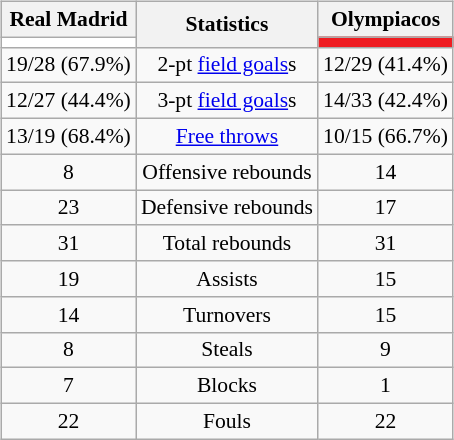<table style="width:100%;">
<tr>
<td valign=top align=right width=33%><br>













</td>
<td style="vertical-align:top; align:center; width:33%;"><br><table style="width:100%;">
<tr>
<td></td>
<td style="width=50%;"></td>
<td style="width=50%;"></td>
</tr>
</table>
<table class="wikitable" style="font-size:90%; text-align:center; margin:auto;" align=center>
<tr>
<th>Real Madrid</th>
<th rowspan=2>Statistics</th>
<th>Olympiacos</th>
</tr>
<tr>
<td style="background:#FFFFFF;"></td>
<td style="background:#EF1C21;"></td>
</tr>
<tr>
<td>19/28 (67.9%)</td>
<td>2-pt <a href='#'>field goals</a>s</td>
<td>12/29 (41.4%)</td>
</tr>
<tr>
<td>12/27 (44.4%)</td>
<td>3-pt <a href='#'>field goals</a>s</td>
<td>14/33 (42.4%)</td>
</tr>
<tr>
<td>13/19 (68.4%)</td>
<td><a href='#'>Free throws</a></td>
<td>10/15 (66.7%)</td>
</tr>
<tr>
<td>8</td>
<td>Offensive rebounds</td>
<td>14</td>
</tr>
<tr>
<td>23</td>
<td>Defensive rebounds</td>
<td>17</td>
</tr>
<tr>
<td>31</td>
<td>Total rebounds</td>
<td>31</td>
</tr>
<tr>
<td>19</td>
<td>Assists</td>
<td>15</td>
</tr>
<tr>
<td>14</td>
<td>Turnovers</td>
<td>15</td>
</tr>
<tr>
<td>8</td>
<td>Steals</td>
<td>9</td>
</tr>
<tr>
<td>7</td>
<td>Blocks</td>
<td>1</td>
</tr>
<tr>
<td>22</td>
<td>Fouls</td>
<td>22</td>
</tr>
</table>
<br></td>
<td style="vertical-align:top; align:left; width:33%;"><br>













</td>
</tr>
</table>
